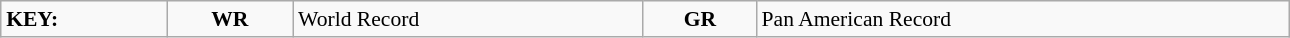<table class="wikitable" style="margin:0.5em auto; font-size:90%;position:relative;" width=68%>
<tr>
<td><strong>KEY:</strong></td>
<td align=center><strong>WR</strong></td>
<td>World Record</td>
<td align=center><strong>GR</strong></td>
<td>Pan American Record</td>
</tr>
</table>
